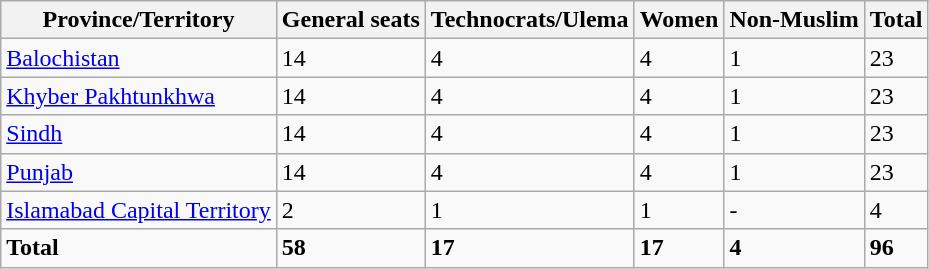<table class="sortable wikitable">
<tr>
<th>Province/Territory</th>
<th>General seats</th>
<th>Technocrats/Ulema</th>
<th>Women</th>
<th>Non-Muslim</th>
<th>Total</th>
</tr>
<tr>
<td><a href='#'>Balochistan</a></td>
<td>14</td>
<td>4</td>
<td>4</td>
<td>1</td>
<td>23</td>
</tr>
<tr>
<td><a href='#'>Khyber Pakhtunkhwa</a></td>
<td>14</td>
<td>4</td>
<td>4</td>
<td>1</td>
<td>23</td>
</tr>
<tr>
<td><a href='#'>Sindh</a></td>
<td>14</td>
<td>4</td>
<td>4</td>
<td>1</td>
<td>23</td>
</tr>
<tr>
<td><a href='#'>Punjab</a></td>
<td>14</td>
<td>4</td>
<td>4</td>
<td>1</td>
<td>23</td>
</tr>
<tr>
<td><a href='#'>Islamabad Capital Territory</a></td>
<td>2</td>
<td>1</td>
<td>1</td>
<td>-</td>
<td>4</td>
</tr>
<tr>
<td><strong>Total</strong></td>
<td><strong>58</strong></td>
<td><strong>17</strong></td>
<td><strong>17</strong></td>
<td><strong>4</strong></td>
<td><strong>96</strong></td>
</tr>
</table>
